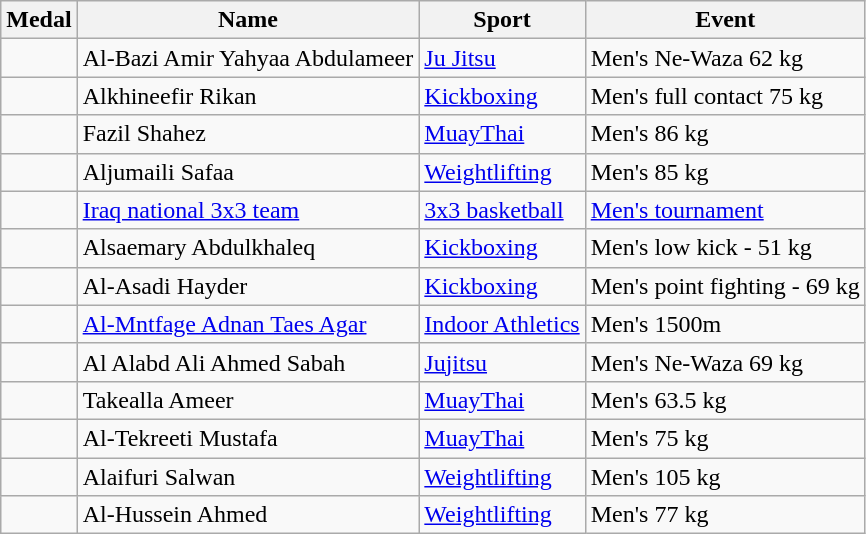<table class="wikitable sortable">
<tr>
<th>Medal</th>
<th>Name</th>
<th>Sport</th>
<th>Event</th>
</tr>
<tr>
<td></td>
<td>Al-Bazi Amir Yahyaa Abdulameer</td>
<td><a href='#'>Ju Jitsu</a></td>
<td>Men's Ne-Waza 62 kg</td>
</tr>
<tr>
<td></td>
<td>Alkhineefir Rikan</td>
<td><a href='#'>Kickboxing</a></td>
<td>Men's full contact 75 kg</td>
</tr>
<tr>
<td></td>
<td>Fazil Shahez</td>
<td><a href='#'>MuayThai</a></td>
<td>Men's 86 kg</td>
</tr>
<tr>
<td></td>
<td>Aljumaili Safaa</td>
<td><a href='#'>Weightlifting</a></td>
<td>Men's 85 kg</td>
</tr>
<tr>
<td></td>
<td><a href='#'>Iraq national 3x3 team</a></td>
<td><a href='#'>3x3 basketball</a></td>
<td><a href='#'>Men's tournament</a></td>
</tr>
<tr>
<td></td>
<td>Alsaemary Abdulkhaleq</td>
<td><a href='#'>Kickboxing</a></td>
<td>Men's low kick - 51 kg</td>
</tr>
<tr>
<td></td>
<td>Al-Asadi Hayder</td>
<td><a href='#'>Kickboxing</a></td>
<td>Men's point fighting - 69 kg</td>
</tr>
<tr>
<td></td>
<td><a href='#'>Al-Mntfage Adnan Taes Agar</a></td>
<td><a href='#'>Indoor Athletics</a></td>
<td>Men's 1500m</td>
</tr>
<tr>
<td></td>
<td>Al Alabd Ali Ahmed Sabah</td>
<td><a href='#'>Jujitsu</a></td>
<td>Men's Ne-Waza 69 kg</td>
</tr>
<tr>
<td></td>
<td>Takealla Ameer</td>
<td><a href='#'>MuayThai</a></td>
<td>Men's 63.5 kg</td>
</tr>
<tr>
<td></td>
<td>Al-Tekreeti Mustafa</td>
<td><a href='#'>MuayThai</a></td>
<td>Men's 75 kg</td>
</tr>
<tr>
<td></td>
<td>Alaifuri Salwan</td>
<td><a href='#'>Weightlifting</a></td>
<td>Men's 105 kg</td>
</tr>
<tr>
<td></td>
<td>Al-Hussein Ahmed</td>
<td><a href='#'>Weightlifting</a></td>
<td>Men's 77 kg</td>
</tr>
</table>
